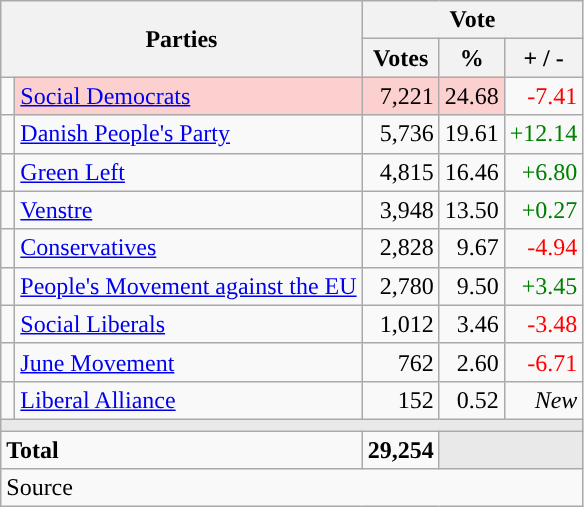<table class="wikitable" style="text-align:right;">
<tr>
<th style="text-align:centre;" rowspan="2" colspan="2" width="225">Parties</th>
<th colspan="3">Vote</th>
</tr>
<tr>
<th width="15">Votes</th>
<th width="15">%</th>
<th width="15">+ / -</th>
</tr>
<tr>
<td width="2" style="color:inherit;background:"></td>
<td bgcolor=#fbd0ce   align="left"><a href='#'>Social Democrats</a></td>
<td bgcolor=#fbd0ce>7,221</td>
<td bgcolor=#fbd0ce>24.68</td>
<td style=color:red;>-7.41</td>
</tr>
<tr>
<td width="2" style="color:inherit;background:"></td>
<td align="left"><a href='#'>Danish People's Party</a></td>
<td>5,736</td>
<td>19.61</td>
<td style=color:green;>+12.14</td>
</tr>
<tr>
<td width="2" style="color:inherit;background:"></td>
<td align="left"><a href='#'>Green Left</a></td>
<td>4,815</td>
<td>16.46</td>
<td style=color:green;>+6.80</td>
</tr>
<tr>
<td width="2" style="color:inherit;background:"></td>
<td align="left"><a href='#'>Venstre</a></td>
<td>3,948</td>
<td>13.50</td>
<td style=color:green;>+0.27</td>
</tr>
<tr>
<td width="2" style="color:inherit;background:"></td>
<td align="left"><a href='#'>Conservatives</a></td>
<td>2,828</td>
<td>9.67</td>
<td style=color:red;>-4.94</td>
</tr>
<tr>
<td width="2" style="color:inherit;background:"></td>
<td align="left"><a href='#'>People's Movement against the EU</a></td>
<td>2,780</td>
<td>9.50</td>
<td style=color:green;>+3.45</td>
</tr>
<tr>
<td width="2" style="color:inherit;background:"></td>
<td align="left"><a href='#'>Social Liberals</a></td>
<td>1,012</td>
<td>3.46</td>
<td style=color:red;>-3.48</td>
</tr>
<tr>
<td width="2" style="color:inherit;background:"></td>
<td align="left"><a href='#'>June Movement</a></td>
<td>762</td>
<td>2.60</td>
<td style=color:red;>-6.71</td>
</tr>
<tr>
<td width="2" style="color:inherit;background:"></td>
<td align="left"><a href='#'>Liberal Alliance</a></td>
<td>152</td>
<td>0.52</td>
<td><em>New</em></td>
</tr>
<tr>
<td colspan="7" bgcolor="#E9E9E9"></td>
</tr>
<tr>
<td align="left" colspan="2"><strong>Total</strong></td>
<td><strong>29,254</strong></td>
<td bgcolor="#E9E9E9" colspan="2"></td>
</tr>
<tr>
<td align="left" colspan="6">Source</td>
</tr>
</table>
